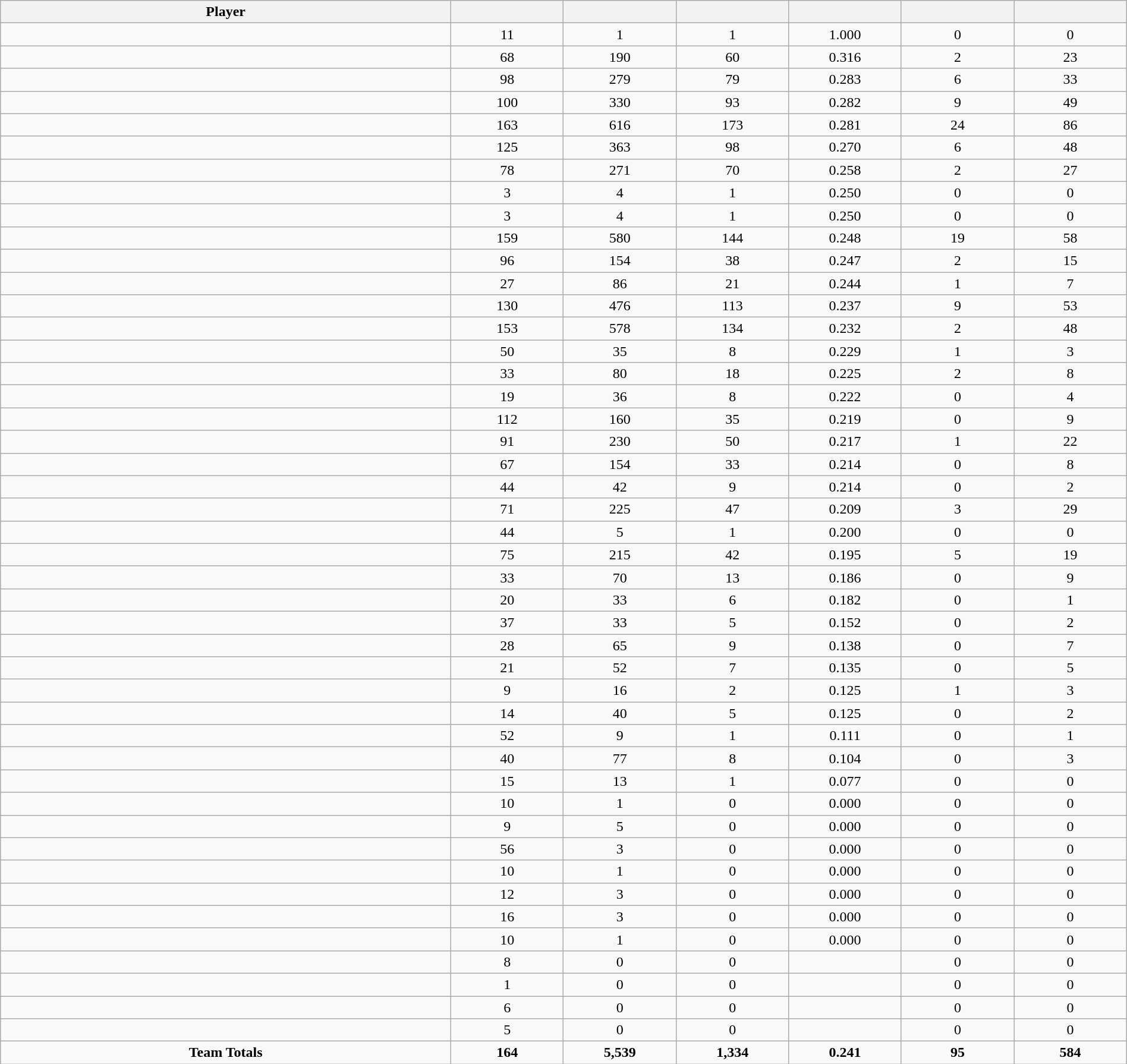<table class="wikitable sortable" style="text-align:center;" width="100%">
<tr>
<th width="40%">Player</th>
<th width="10%"></th>
<th width="10%"></th>
<th width="10%"></th>
<th width="10%"></th>
<th width="10%"></th>
<th width="10%"></th>
</tr>
<tr>
<td></td>
<td>11</td>
<td>1</td>
<td>1</td>
<td>1.000</td>
<td>0</td>
<td>0</td>
</tr>
<tr>
<td></td>
<td>68</td>
<td>190</td>
<td>60</td>
<td>0.316</td>
<td>2</td>
<td>23</td>
</tr>
<tr>
<td></td>
<td>98</td>
<td>279</td>
<td>79</td>
<td>0.283</td>
<td>6</td>
<td>33</td>
</tr>
<tr>
<td></td>
<td>100</td>
<td>330</td>
<td>93</td>
<td>0.282</td>
<td>9</td>
<td>49</td>
</tr>
<tr>
<td></td>
<td>163</td>
<td>616</td>
<td>173</td>
<td>0.281</td>
<td>24</td>
<td>86</td>
</tr>
<tr>
<td></td>
<td>125</td>
<td>363</td>
<td>98</td>
<td>0.270</td>
<td>6</td>
<td>48</td>
</tr>
<tr>
<td></td>
<td>78</td>
<td>271</td>
<td>70</td>
<td>0.258</td>
<td>2</td>
<td>27</td>
</tr>
<tr>
<td></td>
<td>3</td>
<td>4</td>
<td>1</td>
<td>0.250</td>
<td>0</td>
<td>0</td>
</tr>
<tr>
<td></td>
<td>3</td>
<td>4</td>
<td>1</td>
<td>0.250</td>
<td>0</td>
<td>0</td>
</tr>
<tr>
<td></td>
<td>159</td>
<td>580</td>
<td>144</td>
<td>0.248</td>
<td>19</td>
<td>58</td>
</tr>
<tr>
<td></td>
<td>96</td>
<td>154</td>
<td>38</td>
<td>0.247</td>
<td>2</td>
<td>15</td>
</tr>
<tr>
<td></td>
<td>27</td>
<td>86</td>
<td>21</td>
<td>0.244</td>
<td>1</td>
<td>7</td>
</tr>
<tr>
<td></td>
<td>130</td>
<td>476</td>
<td>113</td>
<td>0.237</td>
<td>9</td>
<td>53</td>
</tr>
<tr>
<td></td>
<td>153</td>
<td>578</td>
<td>134</td>
<td>0.232</td>
<td>2</td>
<td>48</td>
</tr>
<tr>
<td></td>
<td>50</td>
<td>35</td>
<td>8</td>
<td>0.229</td>
<td>1</td>
<td>3</td>
</tr>
<tr>
<td></td>
<td>33</td>
<td>80</td>
<td>18</td>
<td>0.225</td>
<td>2</td>
<td>8</td>
</tr>
<tr>
<td></td>
<td>19</td>
<td>36</td>
<td>8</td>
<td>0.222</td>
<td>0</td>
<td>4</td>
</tr>
<tr>
<td></td>
<td>112</td>
<td>160</td>
<td>35</td>
<td>0.219</td>
<td>0</td>
<td>9</td>
</tr>
<tr>
<td></td>
<td>91</td>
<td>230</td>
<td>50</td>
<td>0.217</td>
<td>1</td>
<td>22</td>
</tr>
<tr>
<td></td>
<td>67</td>
<td>154</td>
<td>33</td>
<td>0.214</td>
<td>0</td>
<td>8</td>
</tr>
<tr>
<td></td>
<td>44</td>
<td>42</td>
<td>9</td>
<td>0.214</td>
<td>0</td>
<td>2</td>
</tr>
<tr>
<td></td>
<td>71</td>
<td>225</td>
<td>47</td>
<td>0.209</td>
<td>3</td>
<td>29</td>
</tr>
<tr>
<td></td>
<td>44</td>
<td>5</td>
<td>1</td>
<td>0.200</td>
<td>0</td>
<td>0</td>
</tr>
<tr>
<td></td>
<td>75</td>
<td>215</td>
<td>42</td>
<td>0.195</td>
<td>5</td>
<td>19</td>
</tr>
<tr>
<td></td>
<td>33</td>
<td>70</td>
<td>13</td>
<td>0.186</td>
<td>0</td>
<td>9</td>
</tr>
<tr>
<td></td>
<td>20</td>
<td>33</td>
<td>6</td>
<td>0.182</td>
<td>0</td>
<td>1</td>
</tr>
<tr>
<td></td>
<td>37</td>
<td>33</td>
<td>5</td>
<td>0.152</td>
<td>0</td>
<td>2</td>
</tr>
<tr>
<td></td>
<td>28</td>
<td>65</td>
<td>9</td>
<td>0.138</td>
<td>0</td>
<td>7</td>
</tr>
<tr>
<td></td>
<td>21</td>
<td>52</td>
<td>7</td>
<td>0.135</td>
<td>0</td>
<td>5</td>
</tr>
<tr>
<td></td>
<td>9</td>
<td>16</td>
<td>2</td>
<td>0.125</td>
<td>1</td>
<td>3</td>
</tr>
<tr>
<td></td>
<td>14</td>
<td>40</td>
<td>5</td>
<td>0.125</td>
<td>0</td>
<td>2</td>
</tr>
<tr>
<td></td>
<td>52</td>
<td>9</td>
<td>1</td>
<td>0.111</td>
<td>0</td>
<td>1</td>
</tr>
<tr>
<td></td>
<td>40</td>
<td>77</td>
<td>8</td>
<td>0.104</td>
<td>0</td>
<td>3</td>
</tr>
<tr>
<td></td>
<td>15</td>
<td>13</td>
<td>1</td>
<td>0.077</td>
<td>0</td>
<td>0</td>
</tr>
<tr>
<td></td>
<td>10</td>
<td>1</td>
<td>0</td>
<td>0.000</td>
<td>0</td>
<td>0</td>
</tr>
<tr>
<td></td>
<td>9</td>
<td>5</td>
<td>0</td>
<td>0.000</td>
<td>0</td>
<td>0</td>
</tr>
<tr>
<td></td>
<td>56</td>
<td>3</td>
<td>0</td>
<td>0.000</td>
<td>0</td>
<td>0</td>
</tr>
<tr>
<td></td>
<td>10</td>
<td>1</td>
<td>0</td>
<td>0.000</td>
<td>0</td>
<td>0</td>
</tr>
<tr>
<td></td>
<td>12</td>
<td>3</td>
<td>0</td>
<td>0.000</td>
<td>0</td>
<td>0</td>
</tr>
<tr>
<td></td>
<td>16</td>
<td>3</td>
<td>0</td>
<td>0.000</td>
<td>0</td>
<td>0</td>
</tr>
<tr>
<td></td>
<td>10</td>
<td>1</td>
<td>0</td>
<td>0.000</td>
<td>0</td>
<td>0</td>
</tr>
<tr>
<td></td>
<td>8</td>
<td>0</td>
<td>0</td>
<td></td>
<td>0</td>
<td>0</td>
</tr>
<tr>
<td></td>
<td>1</td>
<td>0</td>
<td>0</td>
<td></td>
<td>0</td>
<td>0</td>
</tr>
<tr>
<td></td>
<td>6</td>
<td>0</td>
<td>0</td>
<td></td>
<td>0</td>
<td>0</td>
</tr>
<tr>
<td></td>
<td>5</td>
<td>0</td>
<td>0</td>
<td></td>
<td>0</td>
<td>0</td>
</tr>
<tr>
<td><strong>Team Totals</strong></td>
<td><strong>164</strong></td>
<td><strong>5,539</strong></td>
<td><strong>1,334</strong></td>
<td><strong>0.241</strong></td>
<td><strong>95</strong></td>
<td><strong>584</strong></td>
</tr>
</table>
